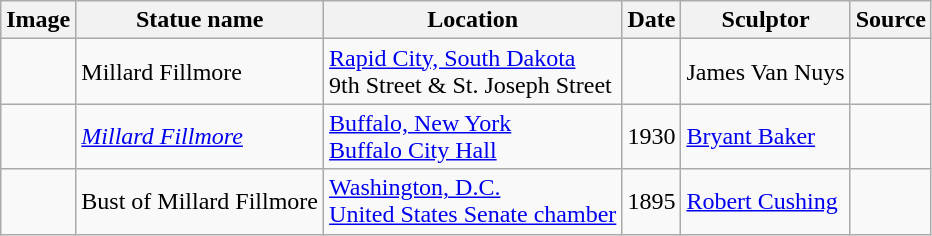<table class="wikitable sortable">
<tr>
<th scope="col" class="unsortable">Image</th>
<th scope="col">Statue name</th>
<th scope="col">Location</th>
<th scope="col">Date</th>
<th scope="col">Sculptor</th>
<th scope="col" class="unsortable">Source</th>
</tr>
<tr>
<td></td>
<td>Millard Fillmore</td>
<td><a href='#'>Rapid City, South Dakota</a><br>9th Street & St. Joseph Street</td>
<td></td>
<td>James Van Nuys</td>
<td></td>
</tr>
<tr>
<td></td>
<td><a href='#'><em>Millard Fillmore</em></a></td>
<td><a href='#'>Buffalo, New York</a><br><a href='#'>Buffalo City Hall</a></td>
<td>1930</td>
<td><a href='#'>Bryant Baker</a></td>
<td></td>
</tr>
<tr>
<td></td>
<td>Bust of Millard Fillmore</td>
<td><a href='#'>Washington, D.C.</a><br><a href='#'>United States Senate chamber</a></td>
<td>1895</td>
<td><a href='#'>Robert Cushing</a></td>
<td></td>
</tr>
</table>
